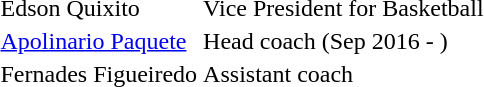<table border="0">
<tr>
<td> Edson Quixito</td>
<td>Vice President for Basketball</td>
</tr>
<tr>
<td> <a href='#'>Apolinario Paquete</a></td>
<td>Head coach (Sep 2016 - )</td>
</tr>
<tr>
<td> Fernades Figueiredo</td>
<td>Assistant coach</td>
</tr>
</table>
